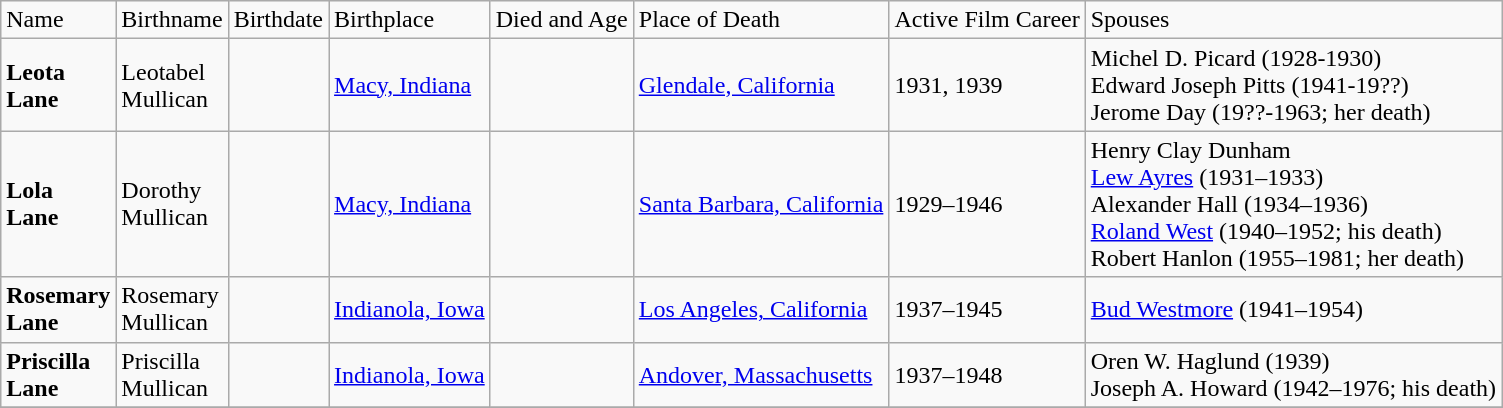<table class=wikitable width= style="text-align: center">
<tr>
<td colwidth=>Name</td>
<td colwidth=>Birthname</td>
<td colwidth=>Birthdate</td>
<td colwidth=>Birthplace</td>
<td colwidth=>Died and Age</td>
<td colwidth=>Place of Death</td>
<td colwidth=>Active Film Career</td>
<td colwidth=>Spouses</td>
</tr>
<tr>
<td><strong>Leota<br>Lane</strong></td>
<td>Leotabel<br>Mullican</td>
<td></td>
<td><a href='#'>Macy, Indiana</a></td>
<td></td>
<td><a href='#'>Glendale, California</a></td>
<td>1931, 1939</td>
<td>Michel D. Picard (1928-1930)<br>Edward Joseph Pitts (1941-19??)<br>Jerome Day (19??-1963; her death)</td>
</tr>
<tr>
<td><strong>Lola<br>Lane</strong></td>
<td>Dorothy<br>Mullican</td>
<td></td>
<td><a href='#'>Macy, Indiana</a></td>
<td></td>
<td><a href='#'>Santa Barbara, California</a></td>
<td>1929–1946</td>
<td>Henry Clay Dunham<br><a href='#'>Lew Ayres</a> (1931–1933)<br>Alexander Hall (1934–1936)<br><a href='#'>Roland West</a> (1940–1952; his death)<br>Robert Hanlon (1955–1981; her death)</td>
</tr>
<tr>
<td><strong>Rosemary<br>Lane</strong></td>
<td>Rosemary<br>Mullican</td>
<td></td>
<td><a href='#'>Indianola, Iowa</a></td>
<td></td>
<td><a href='#'>Los Angeles, California</a></td>
<td>1937–1945</td>
<td><a href='#'>Bud Westmore</a> (1941–1954)</td>
</tr>
<tr>
<td><strong>Priscilla<br>Lane</strong></td>
<td>Priscilla<br>Mullican</td>
<td></td>
<td><a href='#'>Indianola, Iowa</a></td>
<td></td>
<td><a href='#'>Andover, Massachusetts</a></td>
<td>1937–1948</td>
<td>Oren W. Haglund (1939)<br>Joseph A. Howard (1942–1976; his death)</td>
</tr>
<tr>
</tr>
</table>
